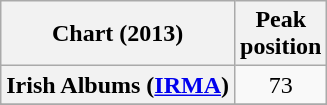<table class="wikitable sortable plainrowheaders" style="text-align:center">
<tr>
<th scope="col">Chart (2013)</th>
<th scope="col">Peak<br>position</th>
</tr>
<tr>
<th scope="row">Irish Albums (<a href='#'>IRMA</a>)</th>
<td style="text-align:center">73</td>
</tr>
<tr>
</tr>
<tr>
</tr>
</table>
